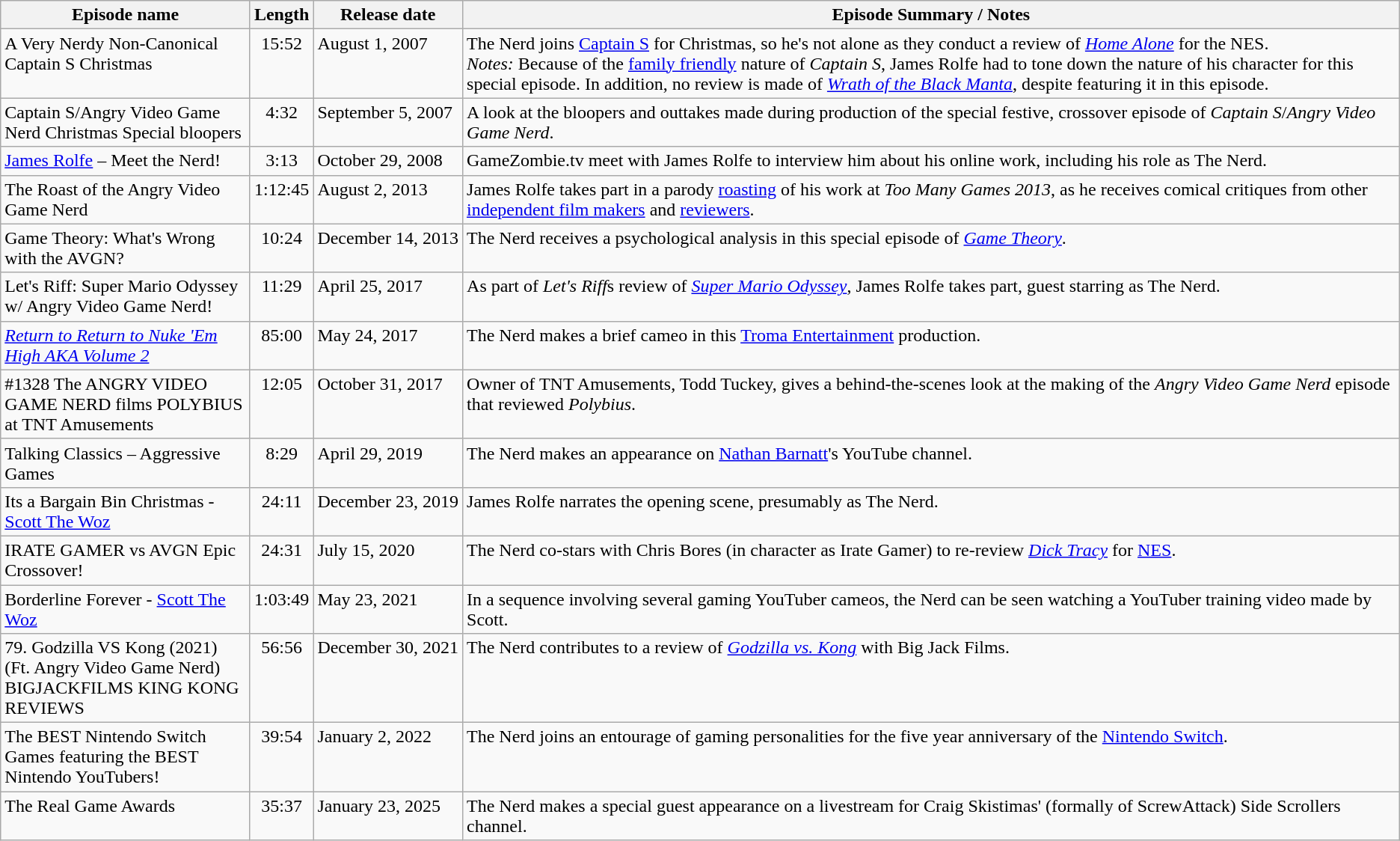<table class="wikitable" 85%; 100%; 5px;">
<tr>
<th>Episode name</th>
<th>Length</th>
<th>Release date</th>
<th>Episode Summary / Notes</th>
</tr>
<tr>
<td valign="top">A Very Nerdy Non-Canonical Captain S Christmas</td>
<td style="vertical-align:top; text-align:center;">15:52</td>
<td valign="top" nowrap>August 1, 2007</td>
<td valign="top">The Nerd joins <a href='#'>Captain S</a> for Christmas, so he's not alone as they conduct a review of <em><a href='#'>Home Alone</a></em> for the NES.<br><em>Notes:</em> Because of the <a href='#'>family friendly</a> nature of <em>Captain S</em>, James Rolfe had to tone down the nature of his character for this special episode. In addition, no review is made of <em><a href='#'>Wrath of the Black Manta</a></em>, despite featuring it in this episode.</td>
</tr>
<tr>
<td valign="top">Captain S/Angry Video Game Nerd Christmas Special bloopers</td>
<td style="vertical-align:top; text-align:center;">4:32</td>
<td valign="top" nowrap>September 5, 2007</td>
<td valign="top">A look at the bloopers and outtakes made during production of the special festive, crossover episode of <em>Captain S</em>/<em>Angry Video Game Nerd</em>.</td>
</tr>
<tr>
<td valign="top"><a href='#'>James Rolfe</a> – Meet the Nerd!</td>
<td style="vertical-align:top; text-align:center;">3:13</td>
<td valign="top" nowrap>October 29, 2008</td>
<td valign="top">GameZombie.tv meet with James Rolfe to interview him about his online work, including his role as The Nerd.</td>
</tr>
<tr>
<td valign="top">The Roast of the Angry Video Game Nerd</td>
<td style="vertical-align:top; text-align:center;">1:12:45</td>
<td valign="top" nowrap>August 2, 2013</td>
<td valign="top">James Rolfe takes part in a parody <a href='#'>roasting</a> of his work at <em>Too Many Games 2013</em>, as he receives comical critiques from other <a href='#'>independent film makers</a> and <a href='#'>reviewers</a>.</td>
</tr>
<tr>
<td valign="top">Game Theory: What's Wrong with the AVGN?</td>
<td style="vertical-align:top; text-align:center;">10:24</td>
<td valign="top" nowrap>December 14, 2013</td>
<td valign="top">The Nerd receives a psychological analysis in this special episode of <em><a href='#'>Game Theory</a></em>.</td>
</tr>
<tr>
<td valign="top">Let's Riff: Super Mario Odyssey w/ Angry Video Game Nerd!</td>
<td style="vertical-align:top; text-align:center;">11:29</td>
<td valign="top" nowrap>April 25, 2017</td>
<td valign="top">As part of <em>Let's Riff</em>s review of <em><a href='#'>Super Mario Odyssey</a></em>, James Rolfe takes part, guest starring as The Nerd.</td>
</tr>
<tr>
<td valign="top"><em><a href='#'>Return to Return to Nuke 'Em High AKA Volume 2</a></em></td>
<td style="vertical-align:top; text-align:center;">85:00</td>
<td valign="top" nowrap>May 24, 2017</td>
<td valign="top">The Nerd makes a brief cameo in this <a href='#'>Troma Entertainment</a> production.</td>
</tr>
<tr>
<td valign="top">#1328 The ANGRY VIDEO GAME NERD films POLYBIUS at TNT Amusements</td>
<td style="vertical-align:top; text-align:center;">12:05</td>
<td valign="top" nowrap>October 31, 2017</td>
<td valign="top">Owner of TNT Amusements, Todd Tuckey, gives a behind-the-scenes look at the making of the <em>Angry Video Game Nerd</em> episode that reviewed <em>Polybius</em>.</td>
</tr>
<tr>
<td valign="top">Talking Classics – Aggressive Games</td>
<td style="vertical-align:top; text-align:center;">8:29</td>
<td valign="top" nowrap>April 29, 2019</td>
<td valign="top">The Nerd makes an appearance on <a href='#'>Nathan Barnatt</a>'s YouTube channel.</td>
</tr>
<tr>
<td valign="top">Its a Bargain Bin Christmas - <a href='#'>Scott The Woz</a></td>
<td style="vertical-align:top; text-align:center;">24:11</td>
<td valign="top" nowrap>December 23, 2019</td>
<td valign="top">James Rolfe narrates the opening scene, presumably as The Nerd.</td>
</tr>
<tr>
<td valign="top">IRATE GAMER vs AVGN Epic Crossover!</td>
<td style="vertical-align:top; text-align:center;">24:31</td>
<td valign="top" nowrap>July 15, 2020</td>
<td valign="top">The Nerd co-stars with Chris Bores (in character as Irate Gamer) to re-review <em><a href='#'>Dick Tracy</a></em> for <a href='#'>NES</a>.</td>
</tr>
<tr>
<td valign="top">Borderline Forever - <a href='#'>Scott The Woz</a></td>
<td style="vertical-align:top; text-align:center;">1:03:49</td>
<td valign="top" nowrap>May 23, 2021</td>
<td valign="top">In a sequence involving several gaming YouTuber cameos, the Nerd can be seen watching a YouTuber training video made by Scott.</td>
</tr>
<tr>
<td valign="top">79. Godzilla VS Kong (2021) (Ft. Angry Video Game Nerd) BIGJACKFILMS KING KONG REVIEWS</td>
<td style="vertical-align:top; text-align:center;">56:56</td>
<td valign="top" nowrap>December 30, 2021</td>
<td valign="top">The Nerd contributes to a review of <em><a href='#'>Godzilla vs. Kong</a></em> with Big Jack Films.</td>
</tr>
<tr>
<td valign="top">The BEST Nintendo Switch Games featuring the BEST Nintendo YouTubers!</td>
<td style="vertical-align:top; text-align:center;">39:54</td>
<td valign="top" nowrap>January 2, 2022</td>
<td valign="top" nowrap>The Nerd joins an entourage of gaming personalities for the five year anniversary of the <a href='#'>Nintendo Switch</a>.</td>
</tr>
<tr>
<td valign="top">The Real Game Awards</td>
<td style="vertical-align:top; text-align:center;">35:37</td>
<td valign="top" nowrap>January 23, 2025</td>
<td valign="top">The Nerd makes a special guest appearance on a livestream for Craig Skistimas' (formally of ScrewAttack) Side Scrollers channel.</td>
</tr>
</table>
